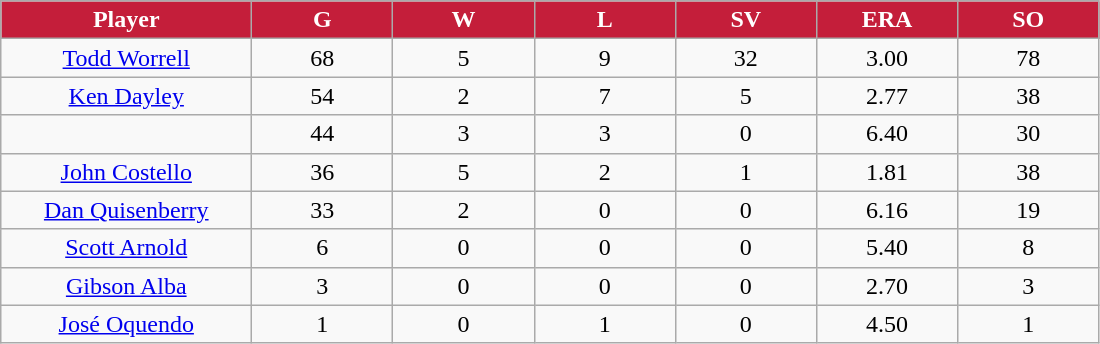<table class="wikitable sortable">
<tr>
<th style="background:#c41e3a;color:white;" width="16%">Player</th>
<th style="background:#c41e3a;color:white;" width="9%">G</th>
<th style="background:#c41e3a;color:white;" width="9%">W</th>
<th style="background:#c41e3a;color:white;" width="9%">L</th>
<th style="background:#c41e3a;color:white;" width="9%">SV</th>
<th style="background:#c41e3a;color:white;" width="9%">ERA</th>
<th style="background:#c41e3a;color:white;" width="9%">SO</th>
</tr>
<tr align="center">
<td><a href='#'>Todd Worrell</a></td>
<td>68</td>
<td>5</td>
<td>9</td>
<td>32</td>
<td>3.00</td>
<td>78</td>
</tr>
<tr align=center>
<td><a href='#'>Ken Dayley</a></td>
<td>54</td>
<td>2</td>
<td>7</td>
<td>5</td>
<td>2.77</td>
<td>38</td>
</tr>
<tr align=center>
<td></td>
<td>44</td>
<td>3</td>
<td>3</td>
<td>0</td>
<td>6.40</td>
<td>30</td>
</tr>
<tr align="center">
<td><a href='#'>John Costello</a></td>
<td>36</td>
<td>5</td>
<td>2</td>
<td>1</td>
<td>1.81</td>
<td>38</td>
</tr>
<tr align=center>
<td><a href='#'>Dan Quisenberry</a></td>
<td>33</td>
<td>2</td>
<td>0</td>
<td>0</td>
<td>6.16</td>
<td>19</td>
</tr>
<tr align=center>
<td><a href='#'>Scott Arnold</a></td>
<td>6</td>
<td>0</td>
<td>0</td>
<td>0</td>
<td>5.40</td>
<td>8</td>
</tr>
<tr align=center>
<td><a href='#'>Gibson Alba</a></td>
<td>3</td>
<td>0</td>
<td>0</td>
<td>0</td>
<td>2.70</td>
<td>3</td>
</tr>
<tr align=center>
<td><a href='#'>José Oquendo</a></td>
<td>1</td>
<td>0</td>
<td>1</td>
<td>0</td>
<td>4.50</td>
<td>1</td>
</tr>
</table>
